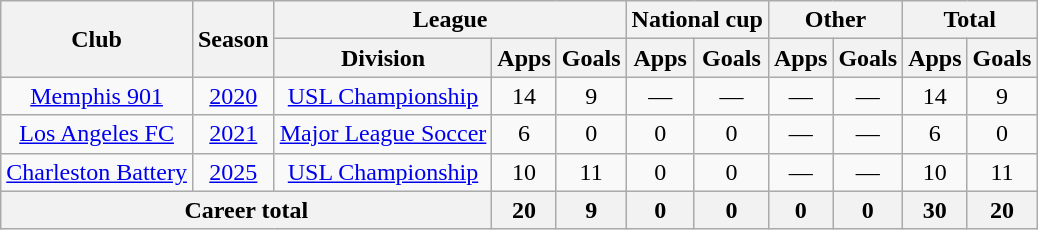<table class=wikitable style=text-align:center>
<tr>
<th rowspan=2>Club</th>
<th rowspan=2>Season</th>
<th colspan=3>League</th>
<th colspan=2>National cup</th>
<th colspan=2>Other</th>
<th colspan=2>Total</th>
</tr>
<tr>
<th>Division</th>
<th>Apps</th>
<th>Goals</th>
<th>Apps</th>
<th>Goals</th>
<th>Apps</th>
<th>Goals</th>
<th>Apps</th>
<th>Goals</th>
</tr>
<tr>
<td rowspan=1><a href='#'>Memphis 901</a></td>
<td><a href='#'>2020</a></td>
<td><a href='#'>USL Championship</a></td>
<td>14</td>
<td>9</td>
<td>—</td>
<td>—</td>
<td>—</td>
<td>—</td>
<td>14</td>
<td>9</td>
</tr>
<tr>
<td rowspan=1><a href='#'>Los Angeles FC</a></td>
<td><a href='#'>2021</a></td>
<td><a href='#'>Major League Soccer</a></td>
<td>6</td>
<td>0</td>
<td>0</td>
<td>0</td>
<td>—</td>
<td>—</td>
<td>6</td>
<td>0</td>
</tr>
<tr>
<td rowspan=1><a href='#'>Charleston Battery</a></td>
<td><a href='#'>2025</a></td>
<td><a href='#'>USL Championship</a></td>
<td>10</td>
<td>11</td>
<td>0</td>
<td>0</td>
<td>—</td>
<td>—</td>
<td>10</td>
<td>11</td>
</tr>
<tr>
<th colspan=3>Career total</th>
<th>20</th>
<th>9</th>
<th>0</th>
<th>0</th>
<th>0</th>
<th>0</th>
<th>30</th>
<th>20</th>
</tr>
</table>
